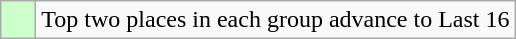<table class="wikitable">
<tr>
<td style="background:#cfc;">    </td>
<td>Top two places in each group advance to Last 16</td>
</tr>
</table>
